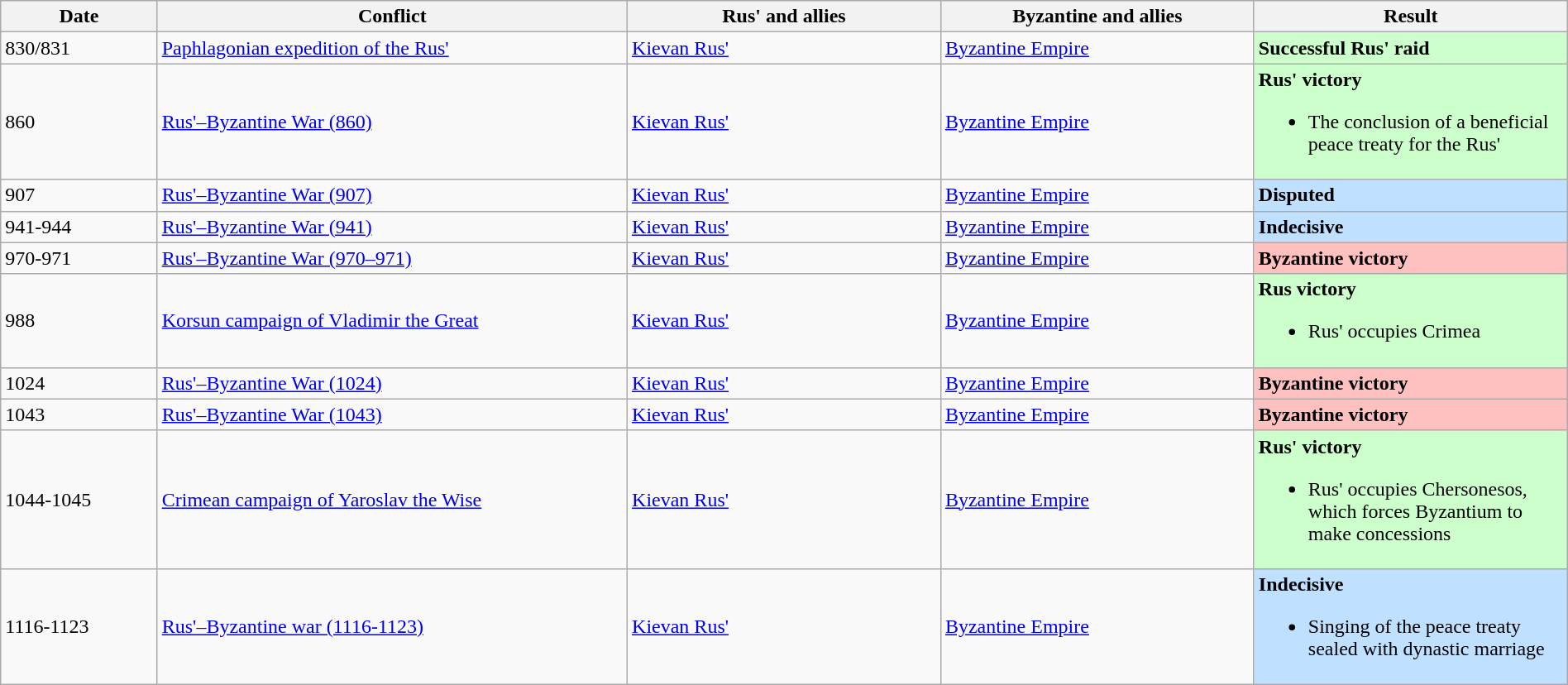<table class="wikitable" width="100%">
<tr>
<th width="10%">Date</th>
<th width="30%">Conflict</th>
<th width="20%">Rus' and allies</th>
<th width="20%">Byzantine and allies</th>
<th width="20%">Result</th>
</tr>
<tr>
<td>830/831</td>
<td><a href='#'>Paphlagonian expedition of the Rus'</a></td>
<td><a href='#'>Kievan Rus'</a></td>
<td><a href='#'>Byzantine Empire</a></td>
<td bgcolor="#CCFFCC"><strong>Successful Rus' raid</strong></td>
</tr>
<tr>
<td>860</td>
<td><a href='#'>Rus'–Byzantine War (860)</a></td>
<td><a href='#'>Kievan Rus'</a></td>
<td><a href='#'>Byzantine Empire</a></td>
<td bgcolor="#CCFFCC"><strong>Rus' victory</strong><br><ul><li>The conclusion of a beneficial peace treaty for the Rus'</li></ul></td>
</tr>
<tr>
<td>907</td>
<td><a href='#'>Rus'–Byzantine War (907)</a></td>
<td><a href='#'>Kievan Rus'</a></td>
<td><a href='#'>Byzantine Empire</a></td>
<td bgcolor="C0E0FF"><strong>Disputed</strong></td>
</tr>
<tr>
<td>941-944</td>
<td><a href='#'>Rus'–Byzantine War (941)</a></td>
<td><a href='#'>Kievan Rus'</a></td>
<td><a href='#'>Byzantine Empire</a></td>
<td bgcolor="C0E0FF"><strong>Indecisive</strong></td>
</tr>
<tr>
<td>970-971</td>
<td><a href='#'>Rus'–Byzantine War (970–971)</a></td>
<td><a href='#'>Kievan Rus'</a></td>
<td><a href='#'>Byzantine Empire</a></td>
<td bgcolor="FFC0C0"><strong>Byzantine victory</strong></td>
</tr>
<tr>
<td>988</td>
<td><a href='#'>Korsun campaign of Vladimir the Great</a></td>
<td><a href='#'>Kievan Rus'</a></td>
<td><a href='#'>Byzantine Empire</a></td>
<td bgcolor="CCFFCC"><strong>Rus victory</strong><br><ul><li>Rus' occupies Crimea</li></ul></td>
</tr>
<tr>
<td>1024</td>
<td><a href='#'>Rus'–Byzantine War (1024)</a></td>
<td><a href='#'>Kievan Rus'</a></td>
<td><a href='#'>Byzantine Empire</a></td>
<td bgcolor="FFC0C0"><strong>Byzantine victory</strong></td>
</tr>
<tr>
<td>1043</td>
<td><a href='#'>Rus'–Byzantine War (1043)</a></td>
<td><a href='#'>Kievan Rus'</a></td>
<td><a href='#'>Byzantine Empire</a></td>
<td bgcolor="FFC0C0"><strong>Byzantine victory</strong></td>
</tr>
<tr>
<td>1044-1045</td>
<td><a href='#'>Crimean campaign of Yaroslav the Wise</a></td>
<td><a href='#'>Kievan Rus'</a></td>
<td><a href='#'>Byzantine Empire</a></td>
<td bgcolor="CCFFCC"><strong>Rus' victory</strong><br><ul><li>Rus' occupies Chersonesos, which forces Byzantium to make concessions</li></ul></td>
</tr>
<tr>
<td>1116-1123</td>
<td><a href='#'>Rus'–Byzantine war (1116-1123)</a></td>
<td><a href='#'>Kievan Rus'</a></td>
<td><a href='#'>Byzantine Empire</a></td>
<td bgcolor="C0E0FF"><strong>Indecisive</strong><br><ul><li>Singing of the peace treaty sealed with dynastic marriage</li></ul></td>
</tr>
</table>
